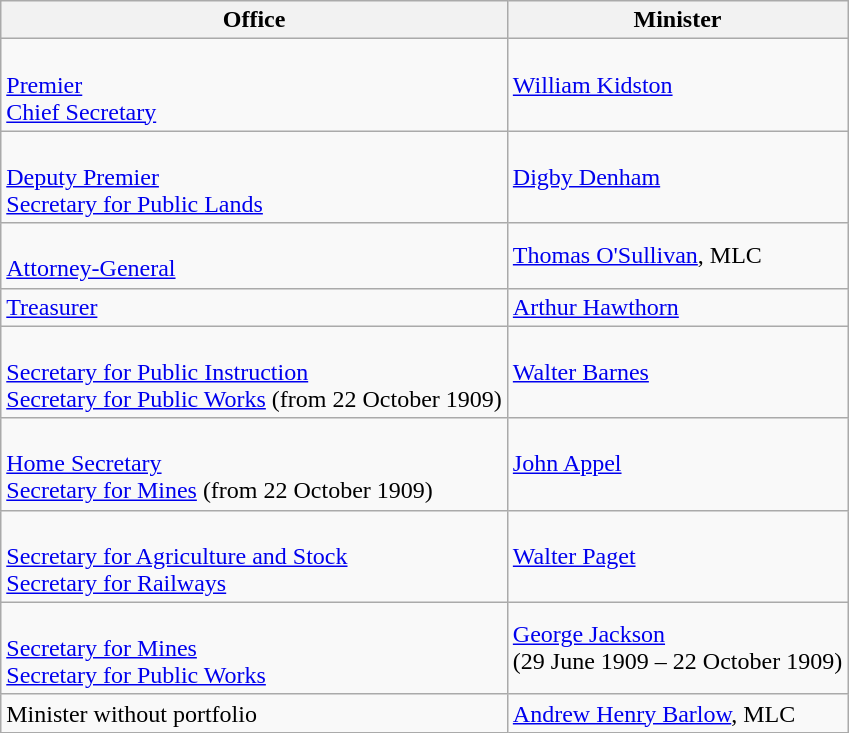<table class="wikitable">
<tr>
<th>Office</th>
<th>Minister</th>
</tr>
<tr>
<td><br><a href='#'>Premier</a><br>
<a href='#'>Chief Secretary</a><br></td>
<td><a href='#'>William Kidston</a></td>
</tr>
<tr>
<td><br><a href='#'>Deputy Premier</a><br>
<a href='#'>Secretary for Public Lands</a></td>
<td><a href='#'>Digby Denham</a></td>
</tr>
<tr>
<td><br><a href='#'>Attorney-General</a></td>
<td><a href='#'>Thomas O'Sullivan</a>, MLC</td>
</tr>
<tr>
<td><a href='#'>Treasurer</a></td>
<td><a href='#'>Arthur Hawthorn</a></td>
</tr>
<tr>
<td><br><a href='#'>Secretary for Public Instruction</a><br>
<a href='#'>Secretary for Public Works</a> (from 22 October 1909)</td>
<td><a href='#'>Walter Barnes</a></td>
</tr>
<tr>
<td><br><a href='#'>Home Secretary</a><br>
<a href='#'>Secretary for Mines</a> (from 22 October 1909)</td>
<td><a href='#'>John Appel</a></td>
</tr>
<tr>
<td><br><a href='#'>Secretary for Agriculture and Stock</a><br>
<a href='#'>Secretary for Railways</a></td>
<td><a href='#'>Walter Paget</a></td>
</tr>
<tr>
<td><br><a href='#'>Secretary for Mines</a><br>
<a href='#'>Secretary for Public Works</a><br></td>
<td><a href='#'>George Jackson</a><br>(29 June 1909 – 22 October 1909)</td>
</tr>
<tr>
<td>Minister without portfolio</td>
<td><a href='#'>Andrew Henry Barlow</a>, MLC</td>
</tr>
</table>
